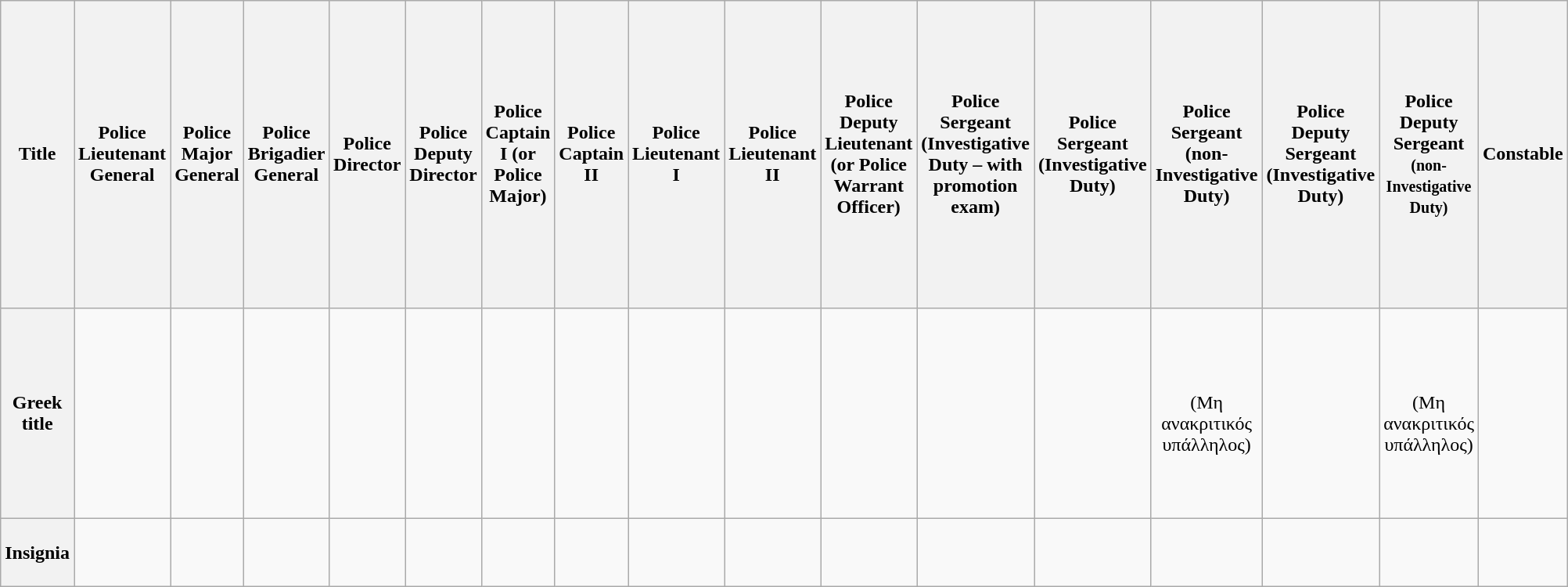<table class="wikitable" style="text-align: center; width: 200px; height: 500px;">
<tr>
<th scope="row">Title</th>
<th scope="col">Police Lieutenant General</th>
<th scope="col">Police Major General</th>
<th scope="col">Police Brigadier General</th>
<th scope="col">Police Director</th>
<th scope="col">Police Deputy Director</th>
<th scope="col">Police Captain I (or Police Major)</th>
<th scope="col">Police Captain II</th>
<th scope="col">Police Lieutenant I</th>
<th scope="col">Police Lieutenant II</th>
<th scope="col">Police Deputy Lieutenant (or Police Warrant Officer)</th>
<th scope="col">Police Sergeant<br>(Investigative Duty – with promotion exam)</th>
<th scope="col">Police Sergeant<br>(Investigative Duty)</th>
<th scope="col">Police Sergeant<br>(non-Investigative Duty)</th>
<th scope="col">Police Deputy Sergeant<br>(Investigative Duty)</th>
<th scope="col">Police Deputy Sergeant<br><small><strong>(non-Investigative Duty)</strong></small></th>
<th scope="col">Constable</th>
</tr>
<tr>
<th scope="row">Greek title</th>
<td></td>
<td></td>
<td></td>
<td></td>
<td></td>
<td></td>
<td></td>
<td></td>
<td></td>
<td></td>
<td></td>
<td></td>
<td><br>(Μη ανακριτικός υπάλληλος)</td>
<td></td>
<td><br>(Μη ανακριτικός υπάλληλος)</td>
<td></td>
</tr>
<tr>
<th scope="row">Insignia</th>
<td></td>
<td></td>
<td></td>
<td></td>
<td></td>
<td></td>
<td></td>
<td></td>
<td></td>
<td></td>
<td></td>
<td></td>
<td></td>
<td></td>
<td></td>
<td></td>
</tr>
</table>
